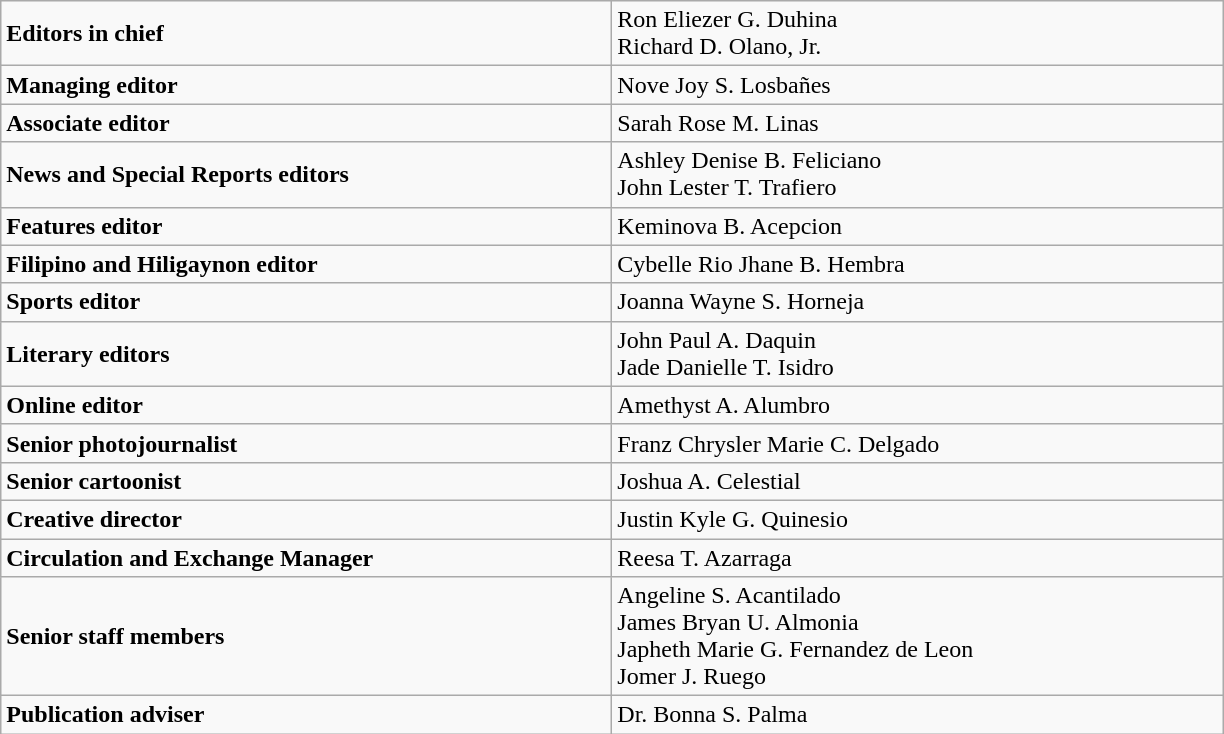<table class="wikitable">
<tr Editorial board (Academic Year 2014-2015)>
<td width="400px"><strong>Editors in chief</strong></td>
<td width="400px">Ron Eliezer G. Duhina <br>Richard D. Olano, Jr.</td>
</tr>
<tr>
<td><strong>Managing editor</strong></td>
<td>Nove Joy S. Losbañes</td>
</tr>
<tr>
<td><strong>Associate editor</strong></td>
<td>Sarah Rose M. Linas</td>
</tr>
<tr>
<td><strong>News and Special Reports editors</strong></td>
<td>Ashley Denise B. Feliciano <br>John Lester T. Trafiero</td>
</tr>
<tr>
<td><strong>Features editor</strong></td>
<td>Keminova B. Acepcion</td>
</tr>
<tr>
<td><strong>Filipino and Hiligaynon editor</strong></td>
<td>Cybelle Rio Jhane B. Hembra</td>
</tr>
<tr>
<td><strong>Sports editor</strong></td>
<td>Joanna Wayne S. Horneja</td>
</tr>
<tr>
<td><strong>Literary editors</strong></td>
<td>John Paul A. Daquin <br>Jade Danielle T. Isidro</td>
</tr>
<tr>
<td><strong>Online editor</strong></td>
<td>Amethyst A. Alumbro</td>
</tr>
<tr>
<td><strong>Senior photojournalist</strong></td>
<td>Franz Chrysler Marie C.  Delgado</td>
</tr>
<tr>
<td><strong>Senior cartoonist</strong></td>
<td>Joshua A. Celestial</td>
</tr>
<tr>
<td><strong>Creative director</strong></td>
<td>Justin Kyle G. Quinesio</td>
</tr>
<tr>
<td><strong>Circulation and Exchange Manager</strong></td>
<td>Reesa T. Azarraga</td>
</tr>
<tr>
<td><strong>Senior staff members</strong></td>
<td>Angeline S.  Acantilado<br>James Bryan U. Almonia<br>Japheth Marie G. Fernandez de Leon<br>Jomer J. Ruego</td>
</tr>
<tr>
<td><strong>Publication adviser</strong></td>
<td>Dr. Bonna S. Palma</td>
</tr>
</table>
